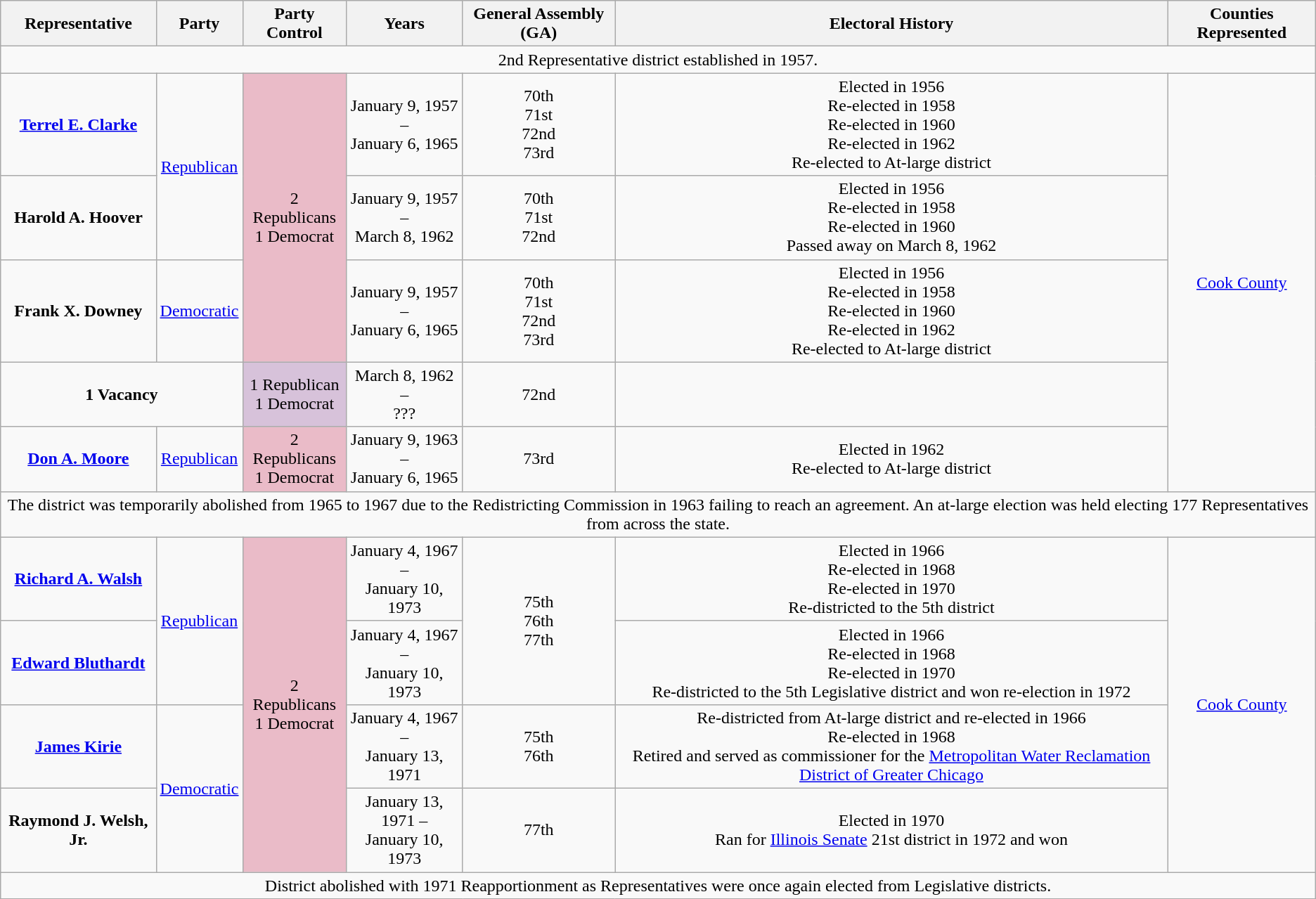<table class="wikitable" style="text-align:center">
<tr>
<th>Representative</th>
<th>Party</th>
<th>Party Control</th>
<th>Years</th>
<th>General Assembly (GA)</th>
<th>Electoral History</th>
<th>Counties Represented</th>
</tr>
<tr>
<td colspan=7>2nd Representative district established in 1957.</td>
</tr>
<tr>
<td><strong><a href='#'>Terrel E. Clarke</a></strong></td>
<td rowspan=2 ><a href='#'>Republican</a></td>
<td rowspan=3 /bgcolor=#eabbc8>2 Republicans<br>1 Democrat</td>
<td>January 9, 1957 –<br>January 6, 1965</td>
<td>70th<br>71st<br>72nd<br>73rd</td>
<td>Elected in 1956<br>Re-elected in 1958<br>Re-elected in 1960<br>Re-elected in 1962<br>Re-elected to At-large district</td>
<td rowspan=5><a href='#'>Cook County</a></td>
</tr>
<tr>
<td><strong>Harold A. Hoover</strong></td>
<td>January 9, 1957 –<br>March 8, 1962</td>
<td>70th<br>71st<br>72nd</td>
<td>Elected in 1956<br>Re-elected in 1958<br>Re-elected in 1960<br>Passed away on March 8, 1962</td>
</tr>
<tr>
<td><strong>Frank X. Downey</strong></td>
<td><a href='#'>Democratic</a></td>
<td>January 9, 1957 –<br>January 6, 1965</td>
<td>70th<br>71st<br>72nd<br>73rd</td>
<td>Elected in 1956<br>Re-elected in 1958<br>Re-elected in 1960<br>Re-elected in 1962<br>Re-elected to At-large district</td>
</tr>
<tr>
<td colspan=2><strong>1 Vacancy</strong></td>
<td /bgcolor=#d7c2da>1 Republican<br>1 Democrat</td>
<td>March 8, 1962 –<br>???</td>
<td>72nd</td>
<td></td>
</tr>
<tr>
<td><strong><a href='#'>Don A. Moore</a></strong></td>
<td><a href='#'>Republican</a></td>
<td /bgcolor=#eabbc8>2 Republicans<br>1 Democrat</td>
<td>January 9, 1963 –<br>January 6, 1965</td>
<td>73rd</td>
<td>Elected in 1962<br>Re-elected to At-large district</td>
</tr>
<tr>
<td colspan=7>The district was temporarily abolished from 1965 to 1967 due to the Redistricting Commission in 1963 failing to reach an agreement. An at-large election was held electing 177 Representatives from across the state.</td>
</tr>
<tr>
<td><strong><a href='#'>Richard A. Walsh</a></strong></td>
<td rowspan=2 ><a href='#'>Republican</a></td>
<td rowspan=4 /bgcolor=#eabbc8>2 Republicans<br>1 Democrat</td>
<td>January 4, 1967 –<br>January 10, 1973</td>
<td rowspan=2>75th<br>76th<br>77th</td>
<td>Elected in 1966<br>Re-elected in 1968<br>Re-elected in 1970<br>Re-districted to the 5th district</td>
<td rowspan=4><a href='#'>Cook County</a></td>
</tr>
<tr>
<td><strong><a href='#'>Edward Bluthardt</a></strong></td>
<td>January 4, 1967 –<br>January 10, 1973</td>
<td>Elected in 1966<br>Re-elected in 1968<br>Re-elected in 1970<br>Re-districted to the 5th Legislative district and won re-election in 1972</td>
</tr>
<tr>
<td><strong><a href='#'>James Kirie</a></strong></td>
<td rowspan=2 ><a href='#'>Democratic</a></td>
<td>January 4, 1967 –<br>January 13, 1971</td>
<td>75th<br>76th</td>
<td>Re-districted from At-large district and re-elected in 1966<br>Re-elected in 1968<br>Retired and served as commissioner for the <a href='#'>Metropolitan Water Reclamation District of Greater Chicago</a></td>
</tr>
<tr>
<td><strong>Raymond J. Welsh, Jr.</strong></td>
<td>January 13, 1971 –<br>January 10, 1973</td>
<td>77th</td>
<td>Elected in 1970<br>Ran for <a href='#'>Illinois Senate</a> 21st district in 1972 and won</td>
</tr>
<tr>
<td colspan=7>District abolished with 1971 Reapportionment as Representatives were once again elected from Legislative districts.</td>
</tr>
</table>
